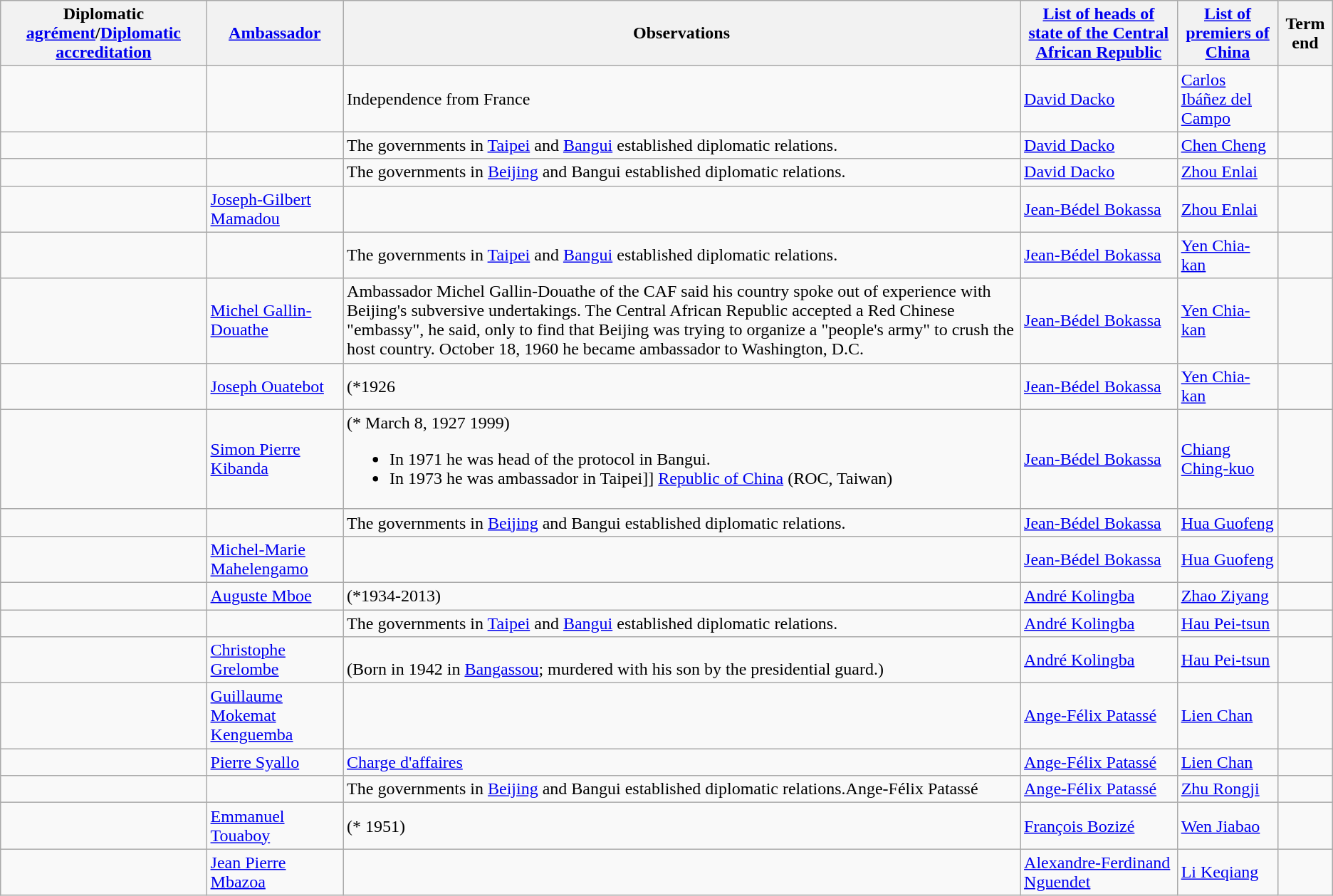<table class="wikitable sortable">
<tr>
<th>Diplomatic <a href='#'>agrément</a>/<a href='#'>Diplomatic accreditation</a></th>
<th><a href='#'>Ambassador</a></th>
<th>Observations</th>
<th><a href='#'>List of heads of state of the Central African Republic</a></th>
<th><a href='#'>List of premiers of China</a></th>
<th>Term end</th>
</tr>
<tr>
<td></td>
<td></td>
<td>Independence from France</td>
<td><a href='#'>David Dacko</a></td>
<td><a href='#'>Carlos Ibáñez del Campo</a></td>
<td></td>
</tr>
<tr>
<td></td>
<td></td>
<td>The governments in <a href='#'>Taipei</a> and <a href='#'>Bangui</a> established diplomatic relations.</td>
<td><a href='#'>David Dacko</a></td>
<td><a href='#'>Chen Cheng</a></td>
<td></td>
</tr>
<tr>
<td></td>
<td></td>
<td>The governments in <a href='#'>Beijing</a> and Bangui established diplomatic relations.</td>
<td><a href='#'>David Dacko</a></td>
<td><a href='#'>Zhou Enlai</a></td>
<td></td>
</tr>
<tr>
<td></td>
<td><a href='#'>Joseph-Gilbert Mamadou</a></td>
<td></td>
<td><a href='#'>Jean-Bédel Bokassa</a></td>
<td><a href='#'>Zhou Enlai</a></td>
<td></td>
</tr>
<tr>
<td></td>
<td></td>
<td>The governments in <a href='#'>Taipei</a> and <a href='#'>Bangui</a> established diplomatic relations.</td>
<td><a href='#'>Jean-Bédel Bokassa</a></td>
<td><a href='#'>Yen Chia-kan</a></td>
<td></td>
</tr>
<tr>
<td></td>
<td><a href='#'>Michel Gallin-Douathe</a></td>
<td>Ambassador Michel Gallin-Douathe of the CAF said his country spoke out of experience with Beijing's subversive undertakings. The Central African Republic accepted a Red Chinese "embassy", he said, only to find that Beijing was trying to organize a "people's army" to crush the host country. October 18, 1960 he became ambassador to Washington, D.C.</td>
<td><a href='#'>Jean-Bédel Bokassa</a></td>
<td><a href='#'>Yen Chia-kan</a></td>
<td></td>
</tr>
<tr>
<td></td>
<td><a href='#'>Joseph Ouatebot</a></td>
<td>(*1926</td>
<td><a href='#'>Jean-Bédel Bokassa</a></td>
<td><a href='#'>Yen Chia-kan</a></td>
<td></td>
</tr>
<tr>
<td></td>
<td><a href='#'>Simon Pierre Kibanda</a></td>
<td>(* March 8, 1927 1999)<br><ul><li>In 1971 he was head of the protocol in Bangui.</li><li>In 1973 he was ambassador in Taipei]] <a href='#'>Republic of China</a> (ROC, Taiwan)</li></ul></td>
<td><a href='#'>Jean-Bédel Bokassa</a></td>
<td><a href='#'>Chiang Ching-kuo</a></td>
<td></td>
</tr>
<tr>
<td></td>
<td></td>
<td>The governments in <a href='#'>Beijing</a> and Bangui established diplomatic relations.</td>
<td><a href='#'>Jean-Bédel Bokassa</a></td>
<td><a href='#'>Hua Guofeng</a></td>
<td></td>
</tr>
<tr>
<td></td>
<td><a href='#'>Michel-Marie Mahelengamo</a></td>
<td></td>
<td><a href='#'>Jean-Bédel Bokassa</a></td>
<td><a href='#'>Hua Guofeng</a></td>
<td></td>
</tr>
<tr>
<td></td>
<td><a href='#'>Auguste Mboe</a></td>
<td>(*1934-2013)</td>
<td><a href='#'>André Kolingba</a></td>
<td><a href='#'>Zhao Ziyang</a></td>
<td></td>
</tr>
<tr>
<td></td>
<td></td>
<td>The governments in <a href='#'>Taipei</a> and <a href='#'>Bangui</a> established diplomatic relations.</td>
<td><a href='#'>André Kolingba</a></td>
<td><a href='#'>Hau Pei-tsun</a></td>
<td></td>
</tr>
<tr>
<td></td>
<td><a href='#'>Christophe Grelombe</a></td>
<td><br>(Born in 1942 in <a href='#'>Bangassou</a>;  murdered with his son by the presidential guard.)</td>
<td><a href='#'>André Kolingba</a></td>
<td><a href='#'>Hau Pei-tsun</a></td>
<td></td>
</tr>
<tr>
<td></td>
<td><a href='#'>Guillaume Mokemat Kenguemba</a></td>
<td></td>
<td><a href='#'>Ange-Félix Patassé</a></td>
<td><a href='#'>Lien Chan</a></td>
<td></td>
</tr>
<tr>
<td></td>
<td><a href='#'>Pierre Syallo</a></td>
<td><a href='#'>Charge d'affaires</a></td>
<td><a href='#'>Ange-Félix Patassé</a></td>
<td><a href='#'>Lien Chan</a></td>
<td></td>
</tr>
<tr>
<td></td>
<td></td>
<td>The governments in <a href='#'>Beijing</a> and Bangui established diplomatic relations.Ange-Félix Patassé</td>
<td><a href='#'>Ange-Félix Patassé</a></td>
<td><a href='#'>Zhu Rongji</a></td>
<td></td>
</tr>
<tr>
<td></td>
<td><a href='#'>Emmanuel Touaboy</a></td>
<td>(* 1951)</td>
<td><a href='#'>François Bozizé</a></td>
<td><a href='#'>Wen Jiabao</a></td>
<td></td>
</tr>
<tr>
<td></td>
<td><a href='#'>Jean Pierre Mbazoa</a></td>
<td></td>
<td><a href='#'>Alexandre-Ferdinand Nguendet</a></td>
<td><a href='#'>Li Keqiang</a></td>
<td></td>
</tr>
</table>
